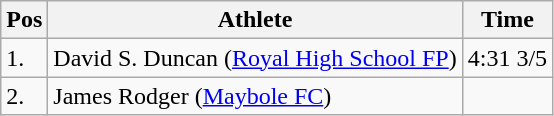<table class="wikitable">
<tr>
<th>Pos</th>
<th>Athlete</th>
<th>Time</th>
</tr>
<tr>
<td>1.</td>
<td>David S. Duncan (<a href='#'>Royal High School FP</a>)</td>
<td>4:31 3/5</td>
</tr>
<tr>
<td>2.</td>
<td>James Rodger (<a href='#'>Maybole FC</a>)</td>
<td></td>
</tr>
</table>
